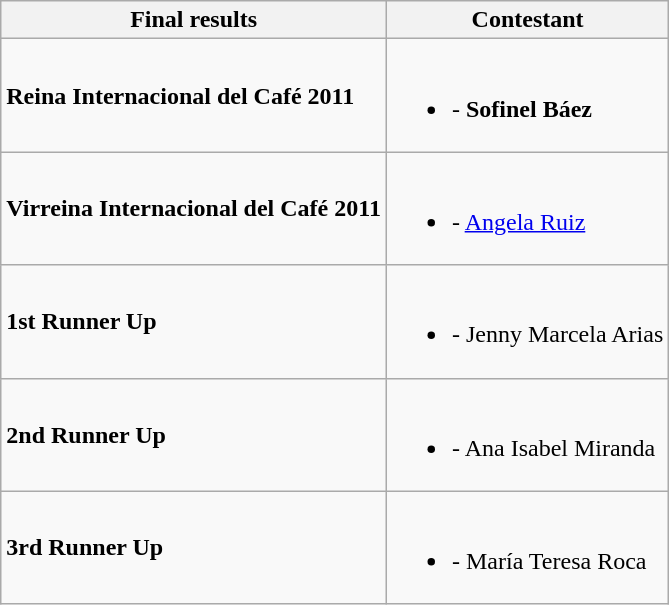<table class="wikitable">
<tr>
<th>Final results</th>
<th>Contestant</th>
</tr>
<tr>
<td><strong>Reina Internacional del Café 2011</strong></td>
<td><br><ul><li><strong></strong> - <strong>Sofinel Báez</strong></li></ul></td>
</tr>
<tr>
<td><strong>Virreina Internacional del Café 2011 </strong></td>
<td><br><ul><li><strong></strong> - <a href='#'>Angela Ruiz</a></li></ul></td>
</tr>
<tr>
<td><strong>1st Runner Up</strong></td>
<td><br><ul><li><strong></strong> - Jenny Marcela Arias</li></ul></td>
</tr>
<tr>
<td><strong>2nd Runner Up</strong></td>
<td><br><ul><li><strong></strong> - Ana Isabel Miranda</li></ul></td>
</tr>
<tr>
<td><strong>3rd Runner Up</strong></td>
<td><br><ul><li><strong></strong> - María Teresa Roca</li></ul></td>
</tr>
</table>
